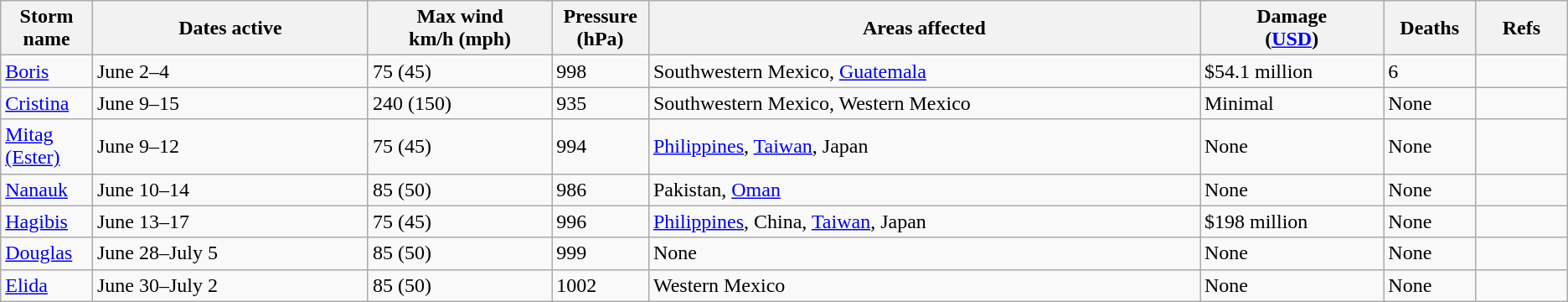<table class="wikitable sortable">
<tr>
<th width="5%">Storm name</th>
<th width="15%">Dates active</th>
<th width="10%">Max wind<br>km/h (mph)</th>
<th width="5%">Pressure<br>(hPa)</th>
<th width="30%">Areas affected</th>
<th width="10%">Damage<br>(<a href='#'>USD</a>)</th>
<th width="5%">Deaths</th>
<th width="5%">Refs</th>
</tr>
<tr>
<td><a href='#'>Boris</a></td>
<td>June 2–4</td>
<td>75 (45)</td>
<td>998</td>
<td>Southwestern Mexico, <a href='#'>Guatemala</a></td>
<td>$54.1 million</td>
<td>6</td>
<td></td>
</tr>
<tr>
<td><a href='#'>Cristina</a></td>
<td>June 9–15</td>
<td>240 (150)</td>
<td>935</td>
<td>Southwestern Mexico, Western Mexico</td>
<td>Minimal</td>
<td>None</td>
<td></td>
</tr>
<tr>
<td><a href='#'>Mitag (Ester)</a></td>
<td>June 9–12</td>
<td>75 (45)</td>
<td>994</td>
<td><a href='#'>Philippines</a>, <a href='#'>Taiwan</a>, Japan</td>
<td>None</td>
<td>None</td>
<td></td>
</tr>
<tr>
<td><a href='#'>Nanauk</a></td>
<td>June 10–14</td>
<td>85 (50)</td>
<td>986</td>
<td>Pakistan, <a href='#'>Oman</a></td>
<td>None</td>
<td>None</td>
<td></td>
</tr>
<tr>
<td><a href='#'>Hagibis</a></td>
<td>June 13–17</td>
<td>75 (45)</td>
<td>996</td>
<td><a href='#'>Philippines</a>, China, <a href='#'>Taiwan</a>, Japan</td>
<td>$198 million</td>
<td>None</td>
<td></td>
</tr>
<tr>
<td><a href='#'>Douglas</a></td>
<td>June 28–July 5</td>
<td>85 (50)</td>
<td>999</td>
<td>None</td>
<td>None</td>
<td>None</td>
<td></td>
</tr>
<tr>
<td><a href='#'>Elida</a></td>
<td>June 30–July  2</td>
<td>85 (50)</td>
<td>1002</td>
<td>Western Mexico</td>
<td>None</td>
<td>None</td>
<td></td>
</tr>
</table>
